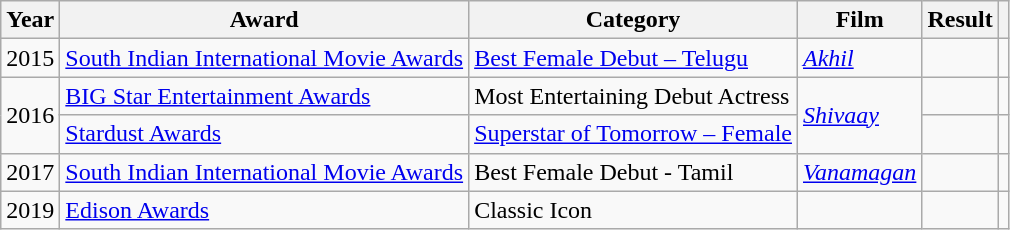<table class="wikitable">
<tr>
<th>Year</th>
<th>Award</th>
<th>Category</th>
<th>Film</th>
<th>Result</th>
<th></th>
</tr>
<tr>
<td>2015</td>
<td><a href='#'>South Indian International Movie Awards</a></td>
<td><a href='#'>Best Female Debut – Telugu</a></td>
<td><em><a href='#'>Akhil</a></em></td>
<td></td>
<td></td>
</tr>
<tr>
<td rowspan="2">2016</td>
<td><a href='#'>BIG Star Entertainment Awards</a></td>
<td>Most Entertaining Debut Actress</td>
<td rowspan="2"><em><a href='#'>Shivaay</a></em></td>
<td></td>
<td></td>
</tr>
<tr>
<td><a href='#'>Stardust Awards</a></td>
<td><a href='#'>Superstar of Tomorrow – Female</a></td>
<td></td>
<td></td>
</tr>
<tr>
<td>2017</td>
<td><a href='#'>South Indian International Movie Awards</a></td>
<td>Best Female Debut - Tamil</td>
<td><em><a href='#'>Vanamagan</a></em></td>
<td></td>
<td></td>
</tr>
<tr>
<td>2019</td>
<td><a href='#'>Edison Awards</a></td>
<td>Classic Icon</td>
<td></td>
<td></td>
<td></td>
</tr>
</table>
